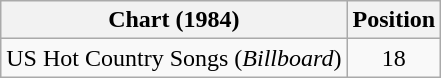<table class="wikitable">
<tr>
<th>Chart (1984)</th>
<th>Position</th>
</tr>
<tr>
<td>US Hot Country Songs (<em>Billboard</em>)</td>
<td align="center">18</td>
</tr>
</table>
